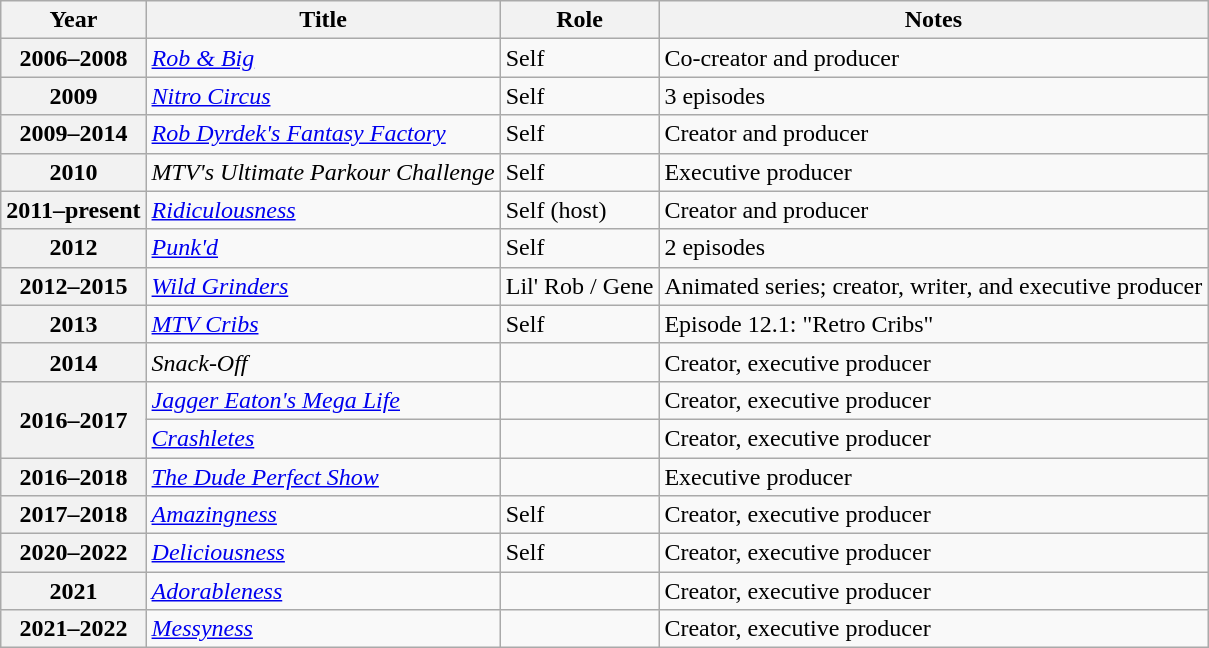<table class = "wikitable sortable plainrowheaders">
<tr>
<th>Year</th>
<th>Title</th>
<th>Role</th>
<th class=unsortable>Notes</th>
</tr>
<tr>
<th scope="row">2006–2008</th>
<td><em><a href='#'>Rob & Big</a></em></td>
<td>Self</td>
<td>Co-creator and producer</td>
</tr>
<tr>
<th scope="row">2009</th>
<td><em><a href='#'>Nitro Circus</a></em></td>
<td>Self</td>
<td>3 episodes</td>
</tr>
<tr>
<th scope="row">2009–2014</th>
<td><em><a href='#'>Rob Dyrdek's Fantasy Factory</a></em></td>
<td>Self</td>
<td>Creator and producer</td>
</tr>
<tr>
<th scope="row">2010</th>
<td><em>MTV's Ultimate Parkour Challenge</em></td>
<td>Self</td>
<td>Executive producer</td>
</tr>
<tr>
<th scope="row">2011–present</th>
<td><em><a href='#'>Ridiculousness</a></em></td>
<td>Self (host)</td>
<td>Creator and producer</td>
</tr>
<tr>
<th scope="row">2012</th>
<td><em><a href='#'>Punk'd</a></em></td>
<td>Self</td>
<td>2 episodes</td>
</tr>
<tr>
<th scope="row">2012–2015</th>
<td><em><a href='#'>Wild Grinders</a></em></td>
<td>Lil' Rob / Gene</td>
<td>Animated series; creator, writer, and executive producer</td>
</tr>
<tr>
<th scope="row">2013</th>
<td><em><a href='#'>MTV Cribs</a></em></td>
<td>Self</td>
<td>Episode 12.1: "Retro Cribs"</td>
</tr>
<tr>
<th scope="row">2014</th>
<td><em>Snack-Off</em></td>
<td></td>
<td>Creator, executive producer</td>
</tr>
<tr>
<th scope="row" rowspan="2">2016–2017</th>
<td><em><a href='#'>Jagger Eaton's Mega Life</a></em></td>
<td></td>
<td>Creator, executive producer</td>
</tr>
<tr>
<td><em><a href='#'>Crashletes</a></em></td>
<td></td>
<td>Creator, executive producer</td>
</tr>
<tr>
<th scope="row">2016–2018</th>
<td><em><a href='#'>The Dude Perfect Show</a></em></td>
<td></td>
<td>Executive producer</td>
</tr>
<tr>
<th scope="row">2017–2018</th>
<td><em><a href='#'>Amazingness</a></em></td>
<td>Self</td>
<td>Creator, executive producer</td>
</tr>
<tr>
<th scope="row">2020–2022</th>
<td><em><a href='#'>Deliciousness</a></em></td>
<td>Self</td>
<td>Creator, executive producer</td>
</tr>
<tr>
<th scope="row">2021</th>
<td><em><a href='#'>Adorableness</a></em></td>
<td></td>
<td>Creator, executive producer</td>
</tr>
<tr>
<th scope="row">2021–2022</th>
<td><em><a href='#'>Messyness</a></em></td>
<td></td>
<td>Creator, executive producer</td>
</tr>
</table>
